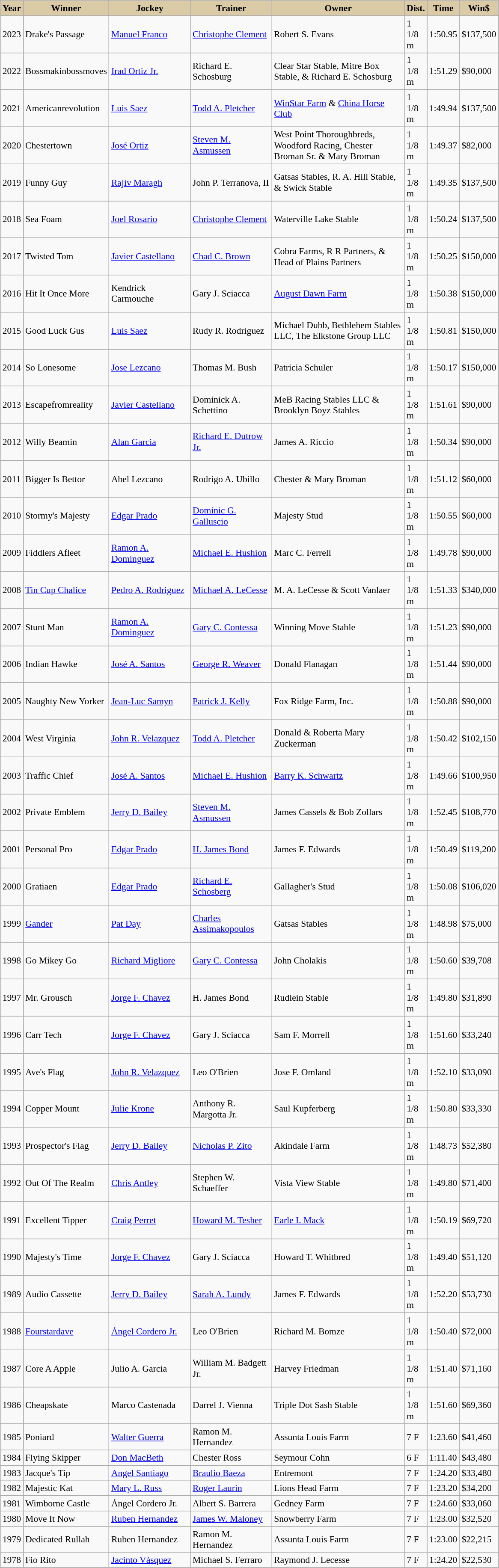<table class="wikitable sortable" style="font-size:90%">
<tr>
<th style="background-color:#DACAA5; width:25px">Year</th>
<th style="background-color:#DACAA5; width:120px">Winner</th>
<th style="background-color:#DACAA5; width:120px">Jockey</th>
<th style="background-color:#DACAA5; width:120px">Trainer</th>
<th style="background-color:#DACAA5; width:200px">Owner</th>
<th style="background-color:#DACAA5; width:25px">Dist.</th>
<th style="background-color:#DACAA5; width:25px">Time</th>
<th style="background-color:#DACAA5; width:35px">Win$</th>
</tr>
<tr>
<td>2023</td>
<td>Drake's Passage</td>
<td><a href='#'>Manuel Franco</a></td>
<td><a href='#'>Christophe Clement</a></td>
<td>Robert S. Evans</td>
<td>1 1/8 m</td>
<td>1:50.95</td>
<td>$137,500</td>
</tr>
<tr>
<td>2022</td>
<td>Bossmakinbossmoves</td>
<td><a href='#'>Irad Ortiz Jr.</a></td>
<td>Richard E. Schosburg</td>
<td>Clear Star Stable, Mitre Box Stable, & Richard E. Schosburg</td>
<td>1 1/8 m</td>
<td>1:51.29</td>
<td>$90,000</td>
</tr>
<tr>
<td>2021</td>
<td>Americanrevolution</td>
<td><a href='#'>Luis Saez</a></td>
<td><a href='#'>Todd A. Pletcher</a></td>
<td><a href='#'>WinStar Farm</a> & <a href='#'>China Horse Club</a></td>
<td>1 1/8 m</td>
<td>1:49.94</td>
<td>$137,500</td>
</tr>
<tr>
<td>2020</td>
<td>Chestertown</td>
<td><a href='#'>José Ortiz</a></td>
<td><a href='#'>Steven M. Asmussen</a></td>
<td>West Point Thoroughbreds, Woodford Racing, Chester Broman Sr. & Mary Broman</td>
<td>1 1/8 m</td>
<td>1:49.37</td>
<td>$82,000</td>
</tr>
<tr>
<td>2019</td>
<td>Funny Guy</td>
<td><a href='#'>Rajiv Maragh</a></td>
<td>John P. Terranova, II</td>
<td>Gatsas Stables, R. A. Hill Stable, & Swick Stable</td>
<td>1 1/8 m</td>
<td>1:49.35</td>
<td>$137,500</td>
</tr>
<tr>
<td>2018</td>
<td>Sea Foam</td>
<td><a href='#'>Joel Rosario</a></td>
<td><a href='#'>Christophe Clement</a></td>
<td>Waterville Lake Stable</td>
<td>1 1/8 m</td>
<td>1:50.24</td>
<td>$137,500</td>
</tr>
<tr>
<td>2017</td>
<td>Twisted Tom</td>
<td><a href='#'>Javier Castellano</a></td>
<td><a href='#'>Chad C. Brown</a></td>
<td>Cobra Farms, R R Partners, & Head of Plains Partners</td>
<td>1 1/8 m</td>
<td>1:50.25</td>
<td>$150,000</td>
</tr>
<tr>
<td>2016</td>
<td>Hit It Once More</td>
<td>Kendrick Carmouche</td>
<td>Gary J. Sciacca</td>
<td><a href='#'>August Dawn Farm</a></td>
<td>1 1/8 m</td>
<td>1:50.38</td>
<td>$150,000</td>
</tr>
<tr>
<td>2015</td>
<td>Good Luck Gus</td>
<td><a href='#'>Luis Saez</a></td>
<td>Rudy R. Rodriguez</td>
<td>Michael Dubb, Bethlehem Stables LLC, The Elkstone Group LLC</td>
<td>1 1/8 m</td>
<td>1:50.81</td>
<td>$150,000</td>
</tr>
<tr>
<td>2014</td>
<td>So Lonesome</td>
<td><a href='#'>Jose Lezcano</a></td>
<td>Thomas M. Bush</td>
<td>Patricia Schuler</td>
<td>1 1/8 m</td>
<td>1:50.17</td>
<td>$150,000</td>
</tr>
<tr>
<td>2013</td>
<td>Escapefromreality</td>
<td><a href='#'>Javier Castellano</a></td>
<td>Dominick A. Schettino</td>
<td>MeB Racing Stables LLC &  Brooklyn Boyz Stables</td>
<td>1 1/8 m</td>
<td>1:51.61</td>
<td>$90,000</td>
</tr>
<tr>
<td>2012</td>
<td>Willy Beamin</td>
<td><a href='#'>Alan Garcia</a></td>
<td><a href='#'>Richard E. Dutrow Jr.</a></td>
<td>James A. Riccio</td>
<td>1 1/8 m</td>
<td>1:50.34</td>
<td>$90,000</td>
</tr>
<tr>
<td>2011</td>
<td>Bigger Is Bettor</td>
<td>Abel Lezcano</td>
<td>Rodrigo A. Ubillo</td>
<td>Chester & Mary Broman</td>
<td>1 1/8 m</td>
<td>1:51.12</td>
<td>$60,000</td>
</tr>
<tr>
<td>2010</td>
<td>Stormy's Majesty</td>
<td><a href='#'>Edgar Prado</a></td>
<td><a href='#'>Dominic G. Galluscio</a></td>
<td>Majesty Stud</td>
<td>1 1/8 m</td>
<td>1:50.55</td>
<td>$60,000</td>
</tr>
<tr>
<td>2009</td>
<td>Fiddlers Afleet</td>
<td><a href='#'>Ramon A. Dominguez</a></td>
<td><a href='#'>Michael E. Hushion</a></td>
<td>Marc C. Ferrell</td>
<td>1 1/8 m</td>
<td>1:49.78</td>
<td>$90,000</td>
</tr>
<tr>
<td>2008</td>
<td><a href='#'>Tin Cup Chalice</a></td>
<td><a href='#'>Pedro A. Rodriguez</a></td>
<td><a href='#'>Michael A. LeCesse</a></td>
<td>M. A. LeCesse & Scott Vanlaer</td>
<td>1 1/8 m</td>
<td>1:51.33</td>
<td>$340,000</td>
</tr>
<tr>
<td>2007</td>
<td>Stunt Man</td>
<td><a href='#'>Ramon A. Dominguez</a></td>
<td><a href='#'>Gary C. Contessa</a></td>
<td>Winning Move Stable</td>
<td>1 1/8 m</td>
<td>1:51.23</td>
<td>$90,000</td>
</tr>
<tr>
<td>2006</td>
<td>Indian Hawke</td>
<td><a href='#'>José A. Santos</a></td>
<td><a href='#'>George R. Weaver</a></td>
<td>Donald Flanagan</td>
<td>1 1/8 m</td>
<td>1:51.44</td>
<td>$90,000</td>
</tr>
<tr>
<td>2005</td>
<td>Naughty New Yorker</td>
<td><a href='#'>Jean-Luc Samyn</a></td>
<td><a href='#'>Patrick J. Kelly</a></td>
<td>Fox Ridge Farm, Inc.</td>
<td>1 1/8 m</td>
<td>1:50.88</td>
<td>$90,000</td>
</tr>
<tr>
<td>2004</td>
<td>West Virginia</td>
<td><a href='#'>John R. Velazquez</a></td>
<td><a href='#'>Todd A. Pletcher</a></td>
<td>Donald & Roberta Mary Zuckerman</td>
<td>1 1/8 m</td>
<td>1:50.42</td>
<td>$102,150</td>
</tr>
<tr>
<td>2003</td>
<td>Traffic Chief</td>
<td><a href='#'>José A. Santos</a></td>
<td><a href='#'>Michael E. Hushion</a></td>
<td><a href='#'>Barry K. Schwartz</a></td>
<td>1 1/8 m</td>
<td>1:49.66</td>
<td>$100,950</td>
</tr>
<tr>
<td>2002</td>
<td>Private Emblem</td>
<td><a href='#'>Jerry D. Bailey</a></td>
<td><a href='#'>Steven M. Asmussen</a></td>
<td>James Cassels & Bob Zollars</td>
<td>1 1/8 m</td>
<td>1:52.45</td>
<td>$108,770</td>
</tr>
<tr>
<td>2001</td>
<td>Personal Pro</td>
<td><a href='#'>Edgar Prado</a></td>
<td><a href='#'>H. James Bond</a></td>
<td>James F. Edwards</td>
<td>1 1/8 m</td>
<td>1:50.49</td>
<td>$119,200</td>
</tr>
<tr>
<td>2000</td>
<td>Gratiaen</td>
<td><a href='#'>Edgar Prado</a></td>
<td><a href='#'>Richard E. Schosberg</a></td>
<td>Gallagher's Stud</td>
<td>1 1/8 m</td>
<td>1:50.08</td>
<td>$106,020</td>
</tr>
<tr>
<td>1999</td>
<td><a href='#'>Gander</a></td>
<td><a href='#'>Pat Day</a></td>
<td><a href='#'>Charles Assimakopoulos</a></td>
<td>Gatsas Stables</td>
<td>1 1/8 m</td>
<td>1:48.98</td>
<td>$75,000</td>
</tr>
<tr>
<td>1998</td>
<td>Go Mikey Go</td>
<td><a href='#'>Richard Migliore</a></td>
<td><a href='#'>Gary C. Contessa</a></td>
<td>John Cholakis</td>
<td>1 1/8 m</td>
<td>1:50.60</td>
<td>$39,708</td>
</tr>
<tr>
<td>1997</td>
<td>Mr. Grousch</td>
<td><a href='#'>Jorge F. Chavez</a></td>
<td>H. James Bond</td>
<td>Rudlein Stable</td>
<td>1 1/8 m</td>
<td>1:49.80</td>
<td>$31,890</td>
</tr>
<tr>
<td>1996</td>
<td>Carr Tech</td>
<td><a href='#'>Jorge F. Chavez</a></td>
<td>Gary J. Sciacca</td>
<td>Sam F. Morrell</td>
<td>1 1/8 m</td>
<td>1:51.60</td>
<td>$33,240</td>
</tr>
<tr>
<td>1995</td>
<td>Ave's Flag</td>
<td><a href='#'>John R. Velazquez</a></td>
<td>Leo O'Brien</td>
<td>Jose F. Omland</td>
<td>1 1/8 m</td>
<td>1:52.10</td>
<td>$33,090</td>
</tr>
<tr>
<td>1994</td>
<td>Copper Mount</td>
<td><a href='#'>Julie Krone</a></td>
<td>Anthony R. Margotta Jr.</td>
<td>Saul Kupferberg</td>
<td>1 1/8 m</td>
<td>1:50.80</td>
<td>$33,330</td>
</tr>
<tr>
<td>1993</td>
<td>Prospector's Flag</td>
<td><a href='#'>Jerry D. Bailey</a></td>
<td><a href='#'>Nicholas P. Zito</a></td>
<td>Akindale Farm</td>
<td>1 1/8 m</td>
<td>1:48.73</td>
<td>$52,380</td>
</tr>
<tr>
<td>1992</td>
<td>Out Of The Realm</td>
<td><a href='#'>Chris Antley</a></td>
<td>Stephen W. Schaeffer</td>
<td>Vista View Stable</td>
<td>1 1/8 m</td>
<td>1:49.80</td>
<td>$71,400</td>
</tr>
<tr>
<td>1991</td>
<td>Excellent Tipper</td>
<td><a href='#'>Craig Perret</a></td>
<td><a href='#'>Howard M. Tesher</a></td>
<td><a href='#'>Earle I. Mack</a></td>
<td>1 1/8 m</td>
<td>1:50.19</td>
<td>$69,720</td>
</tr>
<tr>
<td>1990</td>
<td>Majesty's Time</td>
<td><a href='#'>Jorge F. Chavez</a></td>
<td>Gary J. Sciacca</td>
<td>Howard T. Whitbred</td>
<td>1 1/8 m</td>
<td>1:49.40</td>
<td>$51,120</td>
</tr>
<tr>
<td>1989</td>
<td>Audio Cassette</td>
<td><a href='#'>Jerry D. Bailey</a></td>
<td><a href='#'>Sarah A. Lundy</a></td>
<td>James F. Edwards</td>
<td>1 1/8 m</td>
<td>1:52.20</td>
<td>$53,730</td>
</tr>
<tr>
<td>1988</td>
<td><a href='#'>Fourstardave</a></td>
<td><a href='#'>Ángel Cordero Jr.</a></td>
<td>Leo O'Brien</td>
<td>Richard M. Bomze</td>
<td>1 1/8 m</td>
<td>1:50.40</td>
<td>$72,000</td>
</tr>
<tr>
<td>1987</td>
<td>Core A Apple</td>
<td>Julio A. Garcia</td>
<td>William M. Badgett Jr.</td>
<td>Harvey Friedman</td>
<td>1 1/8 m</td>
<td>1:51.40</td>
<td>$71,160</td>
</tr>
<tr>
<td>1986</td>
<td>Cheapskate</td>
<td>Marco Castenada</td>
<td>Darrel J. Vienna</td>
<td>Triple Dot Sash Stable</td>
<td>1 1/8 m</td>
<td>1:51.60</td>
<td>$69,360</td>
</tr>
<tr>
<td>1985</td>
<td>Poniard</td>
<td><a href='#'>Walter Guerra</a></td>
<td>Ramon M. Hernandez</td>
<td>Assunta Louis Farm</td>
<td>7 F</td>
<td>1:23.60</td>
<td>$41,460</td>
</tr>
<tr>
<td>1984</td>
<td>Flying Skipper</td>
<td><a href='#'>Don MacBeth</a></td>
<td>Chester Ross</td>
<td>Seymour Cohn</td>
<td>6 F</td>
<td>1:11.40</td>
<td>$43,480</td>
</tr>
<tr>
<td>1983</td>
<td>Jacque's Tip</td>
<td><a href='#'>Angel Santiago</a></td>
<td><a href='#'>Braulio Baeza</a></td>
<td>Entremont</td>
<td>7 F</td>
<td>1:24.20</td>
<td>$33,480</td>
</tr>
<tr>
<td>1982</td>
<td>Majestic Kat</td>
<td><a href='#'>Mary L. Russ</a></td>
<td><a href='#'>Roger Laurin</a></td>
<td>Lions Head Farm</td>
<td>7 F</td>
<td>1:23.20</td>
<td>$34,200</td>
</tr>
<tr>
<td>1981</td>
<td>Wimborne Castle</td>
<td>Ángel Cordero Jr.</td>
<td>Albert S. Barrera</td>
<td>Gedney Farm</td>
<td>7 F</td>
<td>1:24.60</td>
<td>$33,060</td>
</tr>
<tr>
<td>1980</td>
<td>Move It Now</td>
<td><a href='#'>Ruben Hernandez</a></td>
<td><a href='#'>James W. Maloney</a></td>
<td>Snowberry Farm</td>
<td>7 F</td>
<td>1:23.00</td>
<td>$32,520</td>
</tr>
<tr>
<td>1979</td>
<td>Dedicated Rullah</td>
<td>Ruben Hernandez</td>
<td>Ramon M. Hernandez</td>
<td>Assunta Louis Farm</td>
<td>7 F</td>
<td>1:23.00</td>
<td>$22,215</td>
</tr>
<tr>
<td>1978</td>
<td>Fio Rito</td>
<td><a href='#'>Jacinto Vásquez</a></td>
<td>Michael S. Ferraro</td>
<td>Raymond J. Lecesse</td>
<td>7 F</td>
<td>1:24.20</td>
<td>$22,530</td>
</tr>
</table>
